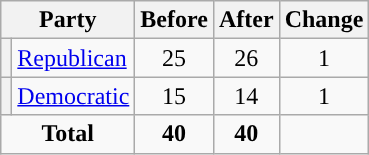<table class="wikitable" style="text-align:center;">
<tr>
<th colspan="2">Party</th>
<th>Before</th>
<th>After</th>
<th>Change</th>
</tr>
<tr>
<th style="background-color:"></th>
<td style="text-align:left;"><a href='#'>Republican</a></td>
<td>25</td>
<td>26</td>
<td> 1</td>
</tr>
<tr>
<th style="background-color:"></th>
<td style="text-align:left;"><a href='#'>Democratic</a></td>
<td>15</td>
<td>14</td>
<td> 1</td>
</tr>
<tr>
<td colspan="2"><strong>Total</strong></td>
<td><strong>40</strong></td>
<td><strong>40</strong></td>
<td></td>
</tr>
</table>
